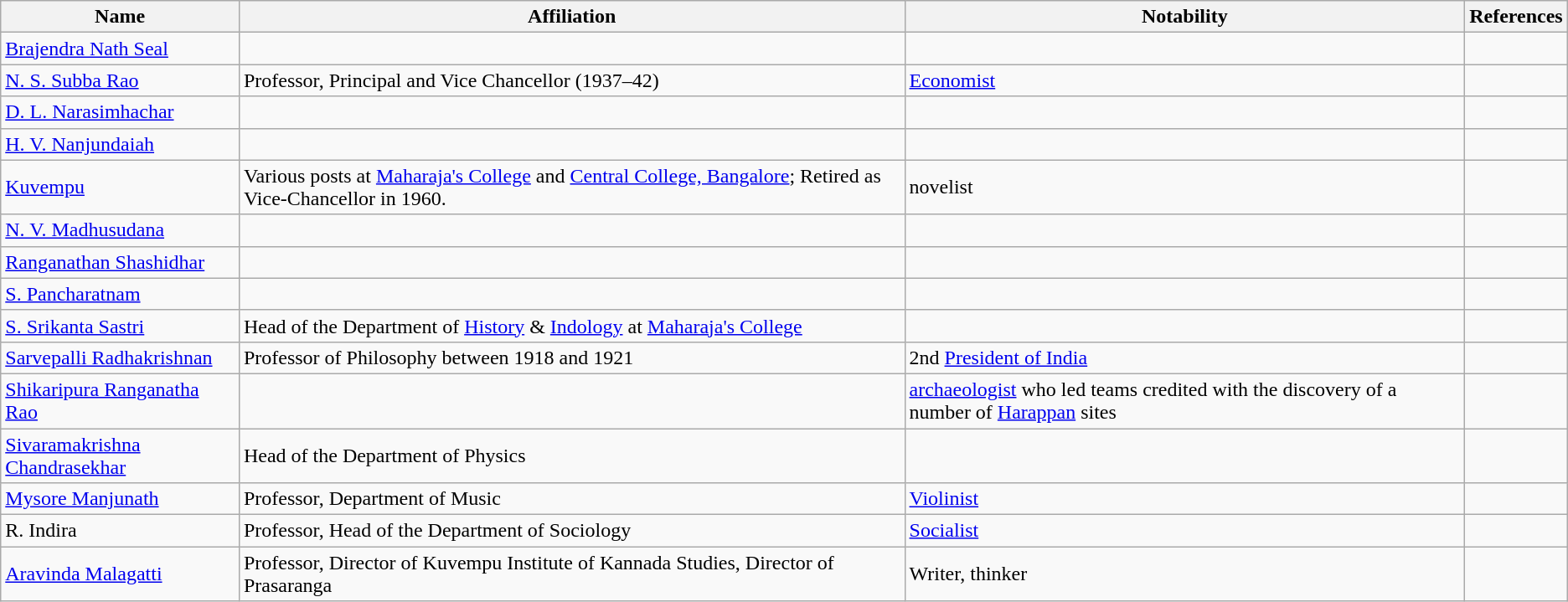<table class="wikitable">
<tr>
<th>Name</th>
<th>Affiliation</th>
<th>Notability</th>
<th>References</th>
</tr>
<tr>
<td><a href='#'>Brajendra Nath Seal</a></td>
<td></td>
<td></td>
<td></td>
</tr>
<tr>
<td><a href='#'>N. S. Subba Rao</a></td>
<td>Professor, Principal and Vice Chancellor (1937–42)</td>
<td><a href='#'>Economist</a></td>
<td></td>
</tr>
<tr>
<td><a href='#'>D. L. Narasimhachar</a></td>
<td></td>
<td></td>
<td></td>
</tr>
<tr>
<td><a href='#'>H. V. Nanjundaiah</a></td>
<td></td>
<td></td>
<td></td>
</tr>
<tr>
<td><a href='#'>Kuvempu</a></td>
<td>Various posts at <a href='#'>Maharaja's College</a> and <a href='#'>Central College, Bangalore</a>; Retired as Vice-Chancellor in 1960.</td>
<td>novelist</td>
<td></td>
</tr>
<tr>
<td><a href='#'>N. V. Madhusudana</a></td>
<td></td>
<td></td>
<td></td>
</tr>
<tr>
<td><a href='#'>Ranganathan Shashidhar</a></td>
<td></td>
<td></td>
<td></td>
</tr>
<tr>
<td><a href='#'>S. Pancharatnam</a></td>
<td></td>
<td></td>
<td></td>
</tr>
<tr>
<td><a href='#'>S. Srikanta Sastri</a></td>
<td>Head of the Department of <a href='#'>History</a> & <a href='#'>Indology</a> at <a href='#'>Maharaja's College</a></td>
<td></td>
<td></td>
</tr>
<tr>
<td><a href='#'>Sarvepalli Radhakrishnan</a></td>
<td>Professor of Philosophy between 1918 and 1921</td>
<td>2nd <a href='#'>President of India</a></td>
<td></td>
</tr>
<tr>
<td><a href='#'>Shikaripura Ranganatha Rao</a></td>
<td></td>
<td><a href='#'>archaeologist</a> who led teams credited with the discovery of a number of <a href='#'>Harappan</a> sites</td>
<td></td>
</tr>
<tr>
<td><a href='#'>Sivaramakrishna Chandrasekhar</a></td>
<td>Head of the Department of Physics</td>
<td></td>
<td></td>
</tr>
<tr>
<td><a href='#'>Mysore Manjunath</a></td>
<td>Professor, Department of Music</td>
<td><a href='#'>Violinist</a></td>
<td></td>
</tr>
<tr>
<td>R. Indira</td>
<td>Professor, Head of the Department of Sociology</td>
<td><a href='#'>Socialist</a></td>
<td></td>
</tr>
<tr>
<td><a href='#'>Aravinda Malagatti</a></td>
<td>Professor, Director of Kuvempu Institute of Kannada Studies, Director of Prasaranga</td>
<td>Writer, thinker</td>
<td></td>
</tr>
</table>
